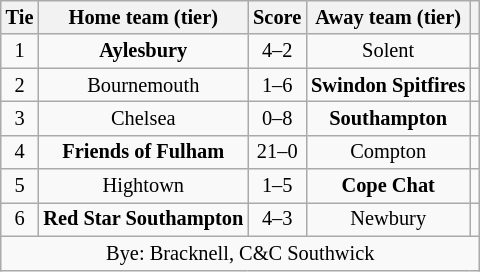<table class="wikitable" style="text-align:center; font-size:85%">
<tr>
<th>Tie</th>
<th>Home team (tier)</th>
<th>Score</th>
<th>Away team (tier)</th>
<th></th>
</tr>
<tr>
<td align="center">1</td>
<td><strong>Aylesbury</strong></td>
<td align="center">4–2</td>
<td>Solent</td>
<td></td>
</tr>
<tr>
<td align="center">2</td>
<td>Bournemouth</td>
<td align="center">1–6</td>
<td><strong>Swindon Spitfires</strong></td>
<td></td>
</tr>
<tr>
<td align="center">3</td>
<td>Chelsea</td>
<td align="center">0–8</td>
<td><strong>Southampton</strong></td>
<td></td>
</tr>
<tr>
<td align="center">4</td>
<td><strong>Friends of Fulham</strong></td>
<td align="center">21–0</td>
<td>Compton</td>
<td></td>
</tr>
<tr>
<td align="center">5</td>
<td>Hightown</td>
<td align="center">1–5</td>
<td><strong>Cope Chat</strong></td>
<td></td>
</tr>
<tr>
<td align="center">6</td>
<td><strong>Red Star Southampton</strong></td>
<td align="center">4–3 </td>
<td>Newbury</td>
<td></td>
</tr>
<tr>
<td colspan="5" align="center">Bye: Bracknell, C&C Southwick</td>
</tr>
</table>
